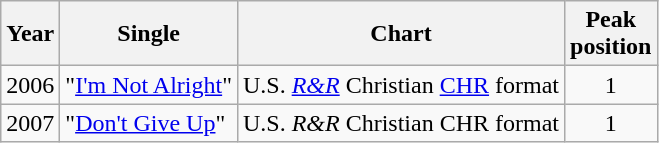<table class="wikitable sortable">
<tr>
<th align="left">Year</th>
<th align="left">Single</th>
<th align="left">Chart</th>
<th align="center">Peak<br>position</th>
</tr>
<tr>
<td align="left">2006</td>
<td align="left">"<a href='#'>I'm Not Alright</a>"</td>
<td align="left">U.S. <a href='#'><em>R&R</em></a> Christian <a href='#'>CHR</a> format</td>
<td align="center">1</td>
</tr>
<tr>
<td align="left">2007</td>
<td align="left">"<a href='#'>Don't Give Up</a>"</td>
<td align="left">U.S. <em>R&R</em> Christian CHR format</td>
<td align="center">1</td>
</tr>
</table>
